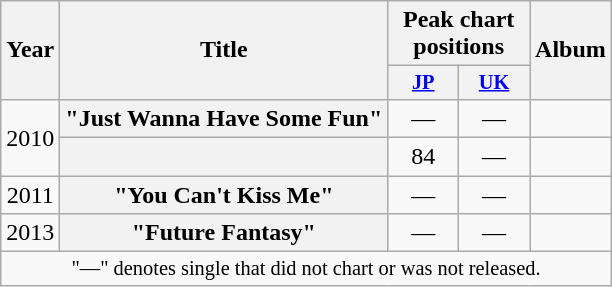<table class="wikitable plainrowheaders" style="text-align:center;">
<tr>
<th scope="col" rowspan="2">Year</th>
<th scope="col" rowspan="2">Title</th>
<th scope="col" colspan="2">Peak chart positions</th>
<th scope="col" rowspan="2">Album</th>
</tr>
<tr>
<th scope="col" style="width:3em;font-size:85%;"><a href='#'>JP</a><br></th>
<th scope="col" style="width:3em;font-size:85%;"><a href='#'>UK</a></th>
</tr>
<tr>
<td rowspan="2">2010</td>
<th scope="row">"Just Wanna Have Some Fun"</th>
<td>—</td>
<td>—</td>
<td></td>
</tr>
<tr>
<th scope="row"><br></th>
<td>84</td>
<td>—</td>
<td></td>
</tr>
<tr>
<td>2011</td>
<th scope="row">"You Can't Kiss Me"</th>
<td>—</td>
<td>—</td>
<td></td>
</tr>
<tr>
<td>2013</td>
<th scope="row">"Future Fantasy"</th>
<td>—</td>
<td>—</td>
<td></td>
</tr>
<tr>
<td colspan="18" style="font-size:85%">"—" denotes single that did not chart or was not released.</td>
</tr>
</table>
